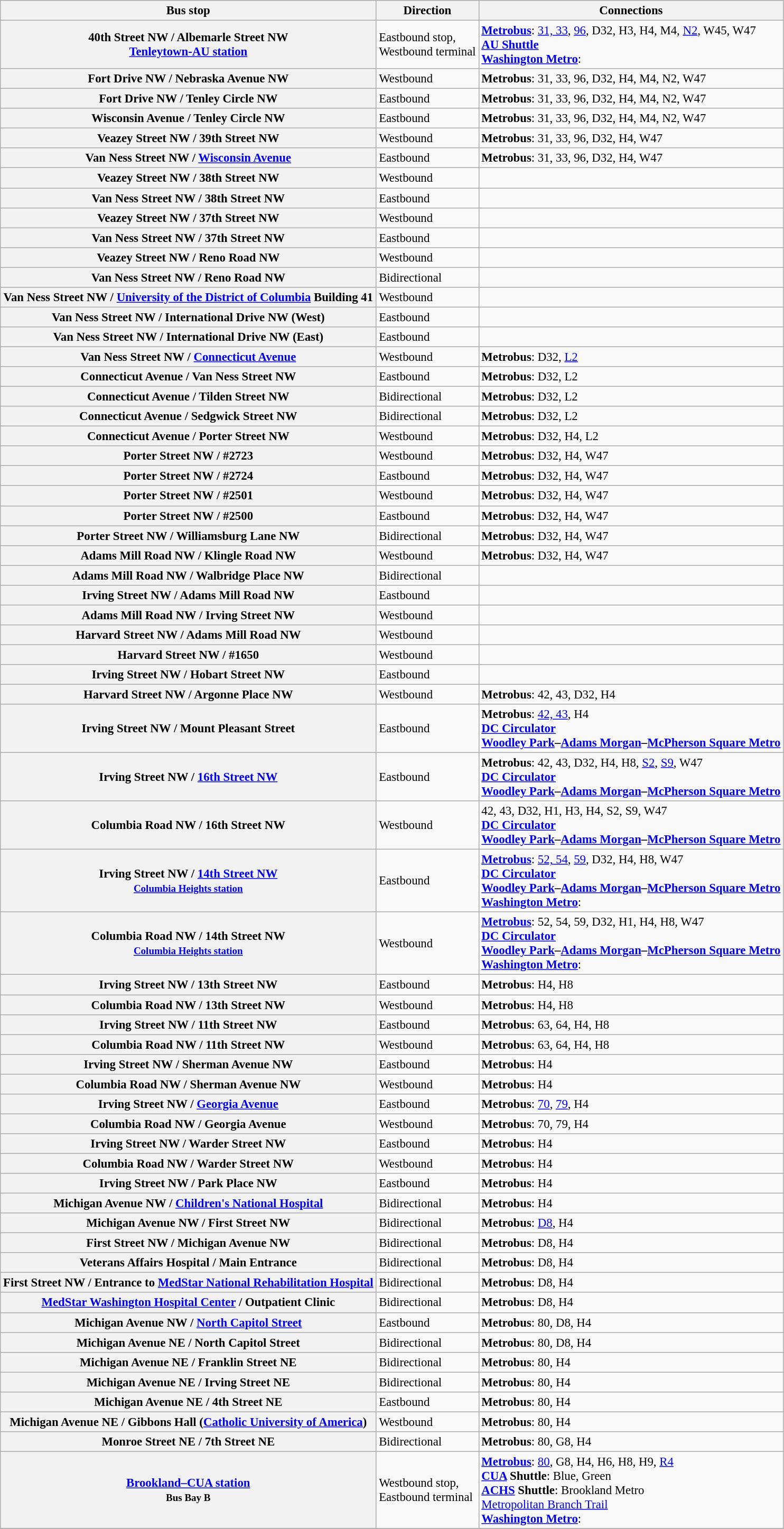<table class="wikitable collapsible collapsed" style="font-size: 95%;">
<tr>
<th>Bus stop</th>
<th>Direction</th>
<th>Connections</th>
</tr>
<tr>
<th>40th Street NW / Albemarle Street NW<br><a href='#'>Tenleytown-AU station</a></th>
<td>Eastbound stop,<br>Westbound terminal</td>
<td> <strong><a href='#'>Metrobus</a></strong>: <a href='#'>31, 33</a>, <a href='#'>96</a>, D32, H3, H4, M4, <a href='#'>N2</a>, W45, W47<br> <strong><a href='#'>AU Shuttle</a></strong><br><strong> <a href='#'>Washington Metro</a></strong>: </td>
</tr>
<tr>
<th>Fort Drive NW / Nebraska Avenue NW</th>
<td>Westbound</td>
<td> <strong>Metrobus</strong>: 31, 33, 96, D32, H4, M4, N2, W47</td>
</tr>
<tr>
<th>Fort Drive NW / Tenley Circle NW</th>
<td>Eastbound</td>
<td> <strong>Metrobus</strong>: 31, 33, 96, D32, H4, M4, N2, W47</td>
</tr>
<tr>
<th>Wisconsin Avenue / Tenley Circle NW</th>
<td>Eastbound</td>
<td> <strong>Metrobus</strong>: 31, 33, 96, D32, H4, M4, N2, W47</td>
</tr>
<tr>
<th>Veazey Street NW / 39th Street NW</th>
<td>Westbound</td>
<td> <strong>Metrobus</strong>: 31, 33, 96, D32, H4, W47</td>
</tr>
<tr>
<th>Van Ness Street NW / <a href='#'>Wisconsin Avenue</a></th>
<td>Eastbound</td>
<td> <strong>Metrobus</strong>: 31, 33, 96, D32, H4, W47</td>
</tr>
<tr>
<th>Veazey Street NW / 38th Street NW</th>
<td>Westbound</td>
<td></td>
</tr>
<tr>
<th>Van Ness Street NW / 38th Street NW</th>
<td>Eastbound</td>
<td></td>
</tr>
<tr>
<th>Veazey Street NW / 37th Street NW</th>
<td>Westbound</td>
<td></td>
</tr>
<tr>
<th>Van Ness Street NW / 37th Street NW</th>
<td>Eastbound</td>
<td></td>
</tr>
<tr>
<th>Veazey Street NW / Reno Road NW</th>
<td>Westbound</td>
<td></td>
</tr>
<tr>
<th>Van Ness Street NW / Reno Road NW</th>
<td>Bidirectional</td>
<td></td>
</tr>
<tr>
<th>Van Ness Street NW / <a href='#'>University of the District of Columbia</a> Building 41</th>
<td>Westbound</td>
<td></td>
</tr>
<tr>
<th>Van Ness Street NW / International Drive NW (West)</th>
<td>Eastbound</td>
<td></td>
</tr>
<tr>
<th>Van Ness Street NW / International Drive NW (East)</th>
<td>Eastbound</td>
<td></td>
</tr>
<tr>
<th>Van Ness Street NW / <a href='#'>Connecticut Avenue</a></th>
<td>Westbound</td>
<td> <strong>Metrobus</strong>: D32, <a href='#'>L2</a></td>
</tr>
<tr>
<th>Connecticut Avenue  / Van Ness Street NW</th>
<td>Eastbound</td>
<td> <strong>Metrobus</strong>: D32, L2</td>
</tr>
<tr>
<th>Connecticut Avenue / Tilden Street NW</th>
<td>Bidirectional</td>
<td> <strong>Metrobus</strong>: D32, L2</td>
</tr>
<tr>
<th>Connecticut Avenue / Sedgwick Street NW</th>
<td>Bidirectional</td>
<td> <strong>Metrobus</strong>: D32, L2</td>
</tr>
<tr>
<th>Connecticut Avenue / Porter Street NW</th>
<td>Westbound</td>
<td> <strong>Metrobus</strong>: D32, H4, L2</td>
</tr>
<tr>
<th>Porter Street NW / #2723</th>
<td>Westbound</td>
<td> <strong>Metrobus</strong>: D32, H4, W47</td>
</tr>
<tr>
<th>Porter Street NW / #2724</th>
<td>Eastbound</td>
<td> <strong>Metrobus</strong>: D32, H4, W47</td>
</tr>
<tr>
<th>Porter Street NW / #2501</th>
<td>Westbound</td>
<td> <strong>Metrobus</strong>: D32, H4, W47</td>
</tr>
<tr>
<th>Porter Street NW / #2500</th>
<td>Eastbound</td>
<td> <strong>Metrobus</strong>: D32, H4, W47</td>
</tr>
<tr>
<th>Porter Street NW / Williamsburg Lane NW</th>
<td>Bidirectional</td>
<td> <strong>Metrobus</strong>: D32, H4, W47</td>
</tr>
<tr>
<th>Adams Mill Road NW / Klingle Road NW</th>
<td>Westbound</td>
<td> <strong>Metrobus</strong>:  D32, H4, W47</td>
</tr>
<tr>
<th>Adams Mill Road NW / Walbridge Place NW</th>
<td>Bidirectional</td>
<td></td>
</tr>
<tr>
<th>Irving Street NW / Adams Mill Road NW</th>
<td>Eastbound</td>
<td></td>
</tr>
<tr>
<th>Adams Mill Road NW / Irving Street NW</th>
<td>Westbound</td>
<td></td>
</tr>
<tr>
<th>Harvard Street NW / Adams Mill Road NW</th>
<td>Westbound</td>
<td></td>
</tr>
<tr>
<th>Harvard Street NW / #1650</th>
<td>Westbound</td>
<td></td>
</tr>
<tr>
<th>Irving Street NW / Hobart Street NW</th>
<td>Eastbound</td>
<td></td>
</tr>
<tr>
<th>Harvard Street NW / Argonne Place NW</th>
<td>Westbound</td>
<td> <strong>Metrobus</strong>: 42, 43, D32, H4</td>
</tr>
<tr>
<th>Irving Street NW / Mount Pleasant Street</th>
<td>Eastbound</td>
<td> <strong>Metrobus</strong>: <a href='#'>42, 43</a>, H4<br> <strong><a href='#'>DC Circulator</a><br> <a href='#'>Woodley Park</a>–<a href='#'>Adams Morgan</a>–<a href='#'>McPherson Square Metro</a></strong></td>
</tr>
<tr>
<th>Irving Street NW / <a href='#'>16th Street NW</a></th>
<td>Eastbound</td>
<td> <strong>Metrobus</strong>: 42, 43, D32, H4, H8, <a href='#'>S2</a>, <a href='#'>S9</a>, W47<br> <strong><a href='#'>DC Circulator</a><br> <a href='#'>Woodley Park</a>–<a href='#'>Adams Morgan</a>–<a href='#'>McPherson Square Metro</a></strong></td>
</tr>
<tr>
<th>Columbia Road NW / 16th Street NW</th>
<td>Westbound</td>
<td>42, 43, D32, H1, H3, H4, S2, S9, W47<br> <strong><a href='#'>DC Circulator</a><br> <a href='#'>Woodley Park</a>–<a href='#'>Adams Morgan</a>–<a href='#'>McPherson Square Metro</a></strong></td>
</tr>
<tr>
<th>Irving Street NW / <a href='#'>14th Street NW</a><br><small><a href='#'>Columbia Heights station</a></small></th>
<td>Eastbound</td>
<td> <strong><a href='#'>Metrobus</a></strong>: <a href='#'>52, 54</a>, <a href='#'>59</a>, D32, H4, H8, W47<br>  <strong><a href='#'>DC Circulator</a><br> <a href='#'>Woodley Park</a>–<a href='#'>Adams Morgan</a>–<a href='#'>McPherson Square Metro</a></strong><br>  <strong><a href='#'>Washington Metro</a></strong>: </td>
</tr>
<tr>
<th>Columbia Road NW / 14th Street NW<br><small><a href='#'>Columbia Heights station</a></small></th>
<td>Westbound</td>
<td> <strong><a href='#'>Metrobus</a></strong>: 52, 54, 59, D32, H1, H4, H8, W47<br>  <strong><a href='#'>DC Circulator</a><br> <a href='#'>Woodley Park</a>–<a href='#'>Adams Morgan</a>–<a href='#'>McPherson Square Metro</a></strong><br>  <strong><a href='#'>Washington Metro</a></strong>: </td>
</tr>
<tr>
<th>Irving Street NW / 13th Street NW</th>
<td>Eastbound</td>
<td> <strong>Metrobus</strong>: H4, H8</td>
</tr>
<tr>
<th>Columbia Road NW / 13th Street NW</th>
<td>Westbound</td>
<td> <strong>Metrobus</strong>: H4, H8</td>
</tr>
<tr>
<th>Irving Street NW / 11th Street NW</th>
<td>Eastbound</td>
<td> <strong>Metrobus</strong>:  63, 64, H4, H8</td>
</tr>
<tr>
<th>Columbia Road NW / 11th Street NW</th>
<td>Westbound</td>
<td> <strong>Metrobus</strong>: 63, 64, H4, H8</td>
</tr>
<tr>
<th>Irving Street NW / Sherman Avenue NW</th>
<td>Eastbound</td>
<td> <strong>Metrobus</strong>:  H4</td>
</tr>
<tr>
<th>Columbia Road NW / Sherman Avenue NW</th>
<td>Westbound</td>
<td> <strong>Metrobus</strong>: H4</td>
</tr>
<tr>
<th>Irving Street NW / <a href='#'>Georgia Avenue</a></th>
<td>Eastbound</td>
<td> <strong>Metrobus</strong>: <a href='#'>70</a>, <a href='#'>79</a>, H4</td>
</tr>
<tr>
<th>Columbia Road NW / Georgia Avenue</th>
<td>Westbound</td>
<td> <strong>Metrobus</strong>: 70, 79, H4</td>
</tr>
<tr>
<th>Irving Street NW / Warder Street NW</th>
<td>Eastbound</td>
<td> <strong>Metrobus</strong>: H4</td>
</tr>
<tr>
<th>Columbia Road NW / Warder Street NW</th>
<td>Westbound</td>
<td> <strong>Metrobus</strong>: H4</td>
</tr>
<tr>
<th>Irving Street NW / Park Place NW</th>
<td>Eastbound</td>
<td> <strong>Metrobus</strong>: H4</td>
</tr>
<tr>
<th>Michigan Avenue NW / <a href='#'>Children's National Hospital</a></th>
<td>Bidirectional</td>
<td> <strong>Metrobus</strong>: H4</td>
</tr>
<tr>
<th>Michigan Avenue NW / First Street NW</th>
<td>Bidirectional</td>
<td> <strong>Metrobus</strong>:  <a href='#'>D8</a>, H4</td>
</tr>
<tr>
<th>First Street NW / Michigan Avenue NW</th>
<td>Bidirectional</td>
<td> <strong>Metrobus</strong>: D8, H4</td>
</tr>
<tr>
<th>Veterans Affairs Hospital / Main Entrance</th>
<td>Bidirectional</td>
<td> <strong>Metrobus</strong>: D8, H4</td>
</tr>
<tr>
<th>First Street NW / Entrance to <a href='#'>MedStar National Rehabilitation Hospital</a></th>
<td>Bidirectional</td>
<td> <strong>Metrobus</strong>: D8, H4</td>
</tr>
<tr>
<th><a href='#'>MedStar Washington Hospital Center</a> / Outpatient Clinic</th>
<td>Bidirectional</td>
<td> <strong>Metrobus</strong>: D8, H4</td>
</tr>
<tr>
<th>Michigan Avenue NW / <a href='#'>North Capitol Street</a></th>
<td>Eastbound</td>
<td> <strong>Metrobus</strong>: 80, D8, H4</td>
</tr>
<tr>
<th>Michigan Avenue NE / North Capitol Street</th>
<td>Bidirectional</td>
<td> <strong>Metrobus</strong>: 80, D8, H4</td>
</tr>
<tr>
<th>Michigan Avenue NE / Franklin Street NE</th>
<td>Bidirectional</td>
<td> <strong>Metrobus</strong>: 80, H4</td>
</tr>
<tr>
<th>Michigan Avenue NE / Irving Street NE</th>
<td>Bidirectional</td>
<td> <strong>Metrobus</strong>: 80, H4</td>
</tr>
<tr>
<th>Michigan Avenue NE / 4th Street NE</th>
<td>Eastbound</td>
<td> <strong>Metrobus</strong>: 80, H4</td>
</tr>
<tr>
<th>Michigan Avenue NE / Gibbons Hall (<a href='#'>Catholic University of America</a>)</th>
<td>Westbound</td>
<td> <strong>Metrobus</strong>: 80, H4</td>
</tr>
<tr>
<th>Monroe Street NE / 7th Street NE</th>
<td>Bidirectional</td>
<td> <strong>Metrobus</strong>: 80, G8, H4</td>
</tr>
<tr>
<th><a href='#'>Brookland–CUA station</a><br><small>Bus Bay B</small></th>
<td>Westbound stop,<br>Eastbound terminal</td>
<td> <strong><a href='#'>Metrobus</a></strong>: <a href='#'>80</a>, G8, H4, H6, H8, H9, <a href='#'>R4</a><br> <strong><a href='#'>CUA</a> Shuttle</strong>: Blue, Green<br> <strong><a href='#'>ACHS</a> Shuttle</strong>: Brookland Metro<br>  <a href='#'>Metropolitan Branch Trail</a><br> <strong><a href='#'>Washington Metro</a></strong>: </td>
</tr>
<tr>
</tr>
</table>
